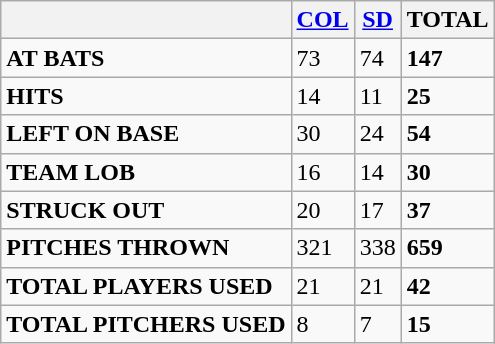<table class="wikitable">
<tr>
<th></th>
<th><strong><a href='#'>COL</a></strong></th>
<th><strong><a href='#'>SD</a></strong></th>
<th>TOTAL</th>
</tr>
<tr>
<td><strong>AT BATS</strong></td>
<td>73</td>
<td>74</td>
<td><strong>147</strong></td>
</tr>
<tr>
<td><strong>HITS</strong></td>
<td>14</td>
<td>11</td>
<td><strong>25</strong></td>
</tr>
<tr>
<td><strong>LEFT ON BASE</strong></td>
<td>30</td>
<td>24</td>
<td><strong>54</strong></td>
</tr>
<tr>
<td><strong>TEAM LOB</strong></td>
<td>16</td>
<td>14</td>
<td><strong>30</strong></td>
</tr>
<tr>
<td><strong>STRUCK OUT</strong></td>
<td>20</td>
<td>17</td>
<td><strong>37</strong></td>
</tr>
<tr>
<td><strong>PITCHES THROWN</strong></td>
<td>321</td>
<td>338</td>
<td><strong>659</strong></td>
</tr>
<tr>
<td><strong>TOTAL PLAYERS USED</strong></td>
<td>21</td>
<td>21</td>
<td><strong>42</strong></td>
</tr>
<tr>
<td><strong>TOTAL PITCHERS USED</strong></td>
<td>8</td>
<td>7</td>
<td><strong>15</strong></td>
</tr>
</table>
